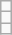<table class="wikitable">
<tr>
<td></td>
</tr>
<tr>
<td></td>
</tr>
<tr>
<td></td>
</tr>
</table>
